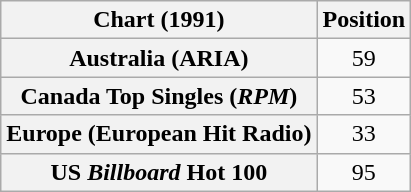<table class="wikitable sortable plainrowheaders" style="text-align:center">
<tr>
<th scope="col">Chart (1991)</th>
<th scope="col">Position</th>
</tr>
<tr>
<th scope="row">Australia (ARIA)</th>
<td>59</td>
</tr>
<tr>
<th scope="row">Canada Top Singles (<em>RPM</em>)</th>
<td>53</td>
</tr>
<tr>
<th scope="row">Europe (European Hit Radio)</th>
<td>33</td>
</tr>
<tr>
<th scope="row">US <em>Billboard</em> Hot 100</th>
<td>95</td>
</tr>
</table>
